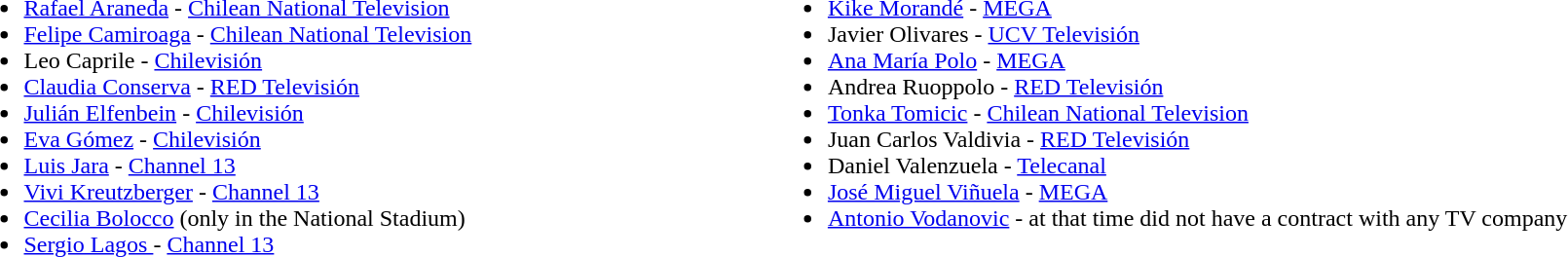<table>
<tr valign=top>
<td width=50%><br><ul><li><a href='#'>Rafael Araneda</a> - <a href='#'>Chilean National Television</a></li><li><a href='#'>Felipe Camiroaga</a> - <a href='#'>Chilean National Television</a></li><li>Leo Caprile - <a href='#'>Chilevisión</a></li><li><a href='#'>Claudia Conserva</a> - <a href='#'>RED Televisión</a></li><li><a href='#'>Julián Elfenbein</a> - <a href='#'>Chilevisión</a></li><li><a href='#'>Eva Gómez</a> - <a href='#'>Chilevisión</a></li><li><a href='#'>Luis Jara</a> - <a href='#'>Channel 13</a></li><li><a href='#'>Vivi Kreutzberger</a> - <a href='#'>Channel 13</a></li><li><a href='#'>Cecilia Bolocco</a> (only in the National Stadium)</li><li><a href='#'>Sergio Lagos </a>- <a href='#'>Channel 13</a></li></ul></td>
<td width=50%><br><ul><li><a href='#'>Kike Morandé</a> - <a href='#'>MEGA</a></li><li>Javier Olivares - <a href='#'>UCV Televisión</a></li><li><a href='#'>Ana María Polo</a> - <a href='#'>MEGA</a></li><li>Andrea Ruoppolo - <a href='#'>RED Televisión</a></li><li><a href='#'>Tonka Tomicic</a> - <a href='#'>Chilean National Television</a></li><li>Juan Carlos Valdivia - <a href='#'>RED Televisión</a></li><li>Daniel Valenzuela - <a href='#'>Telecanal</a></li><li><a href='#'>José Miguel Viñuela</a> - <a href='#'>MEGA</a></li><li><a href='#'>Antonio Vodanovic</a> - at that time did not have a contract with any TV company</li></ul></td>
</tr>
</table>
